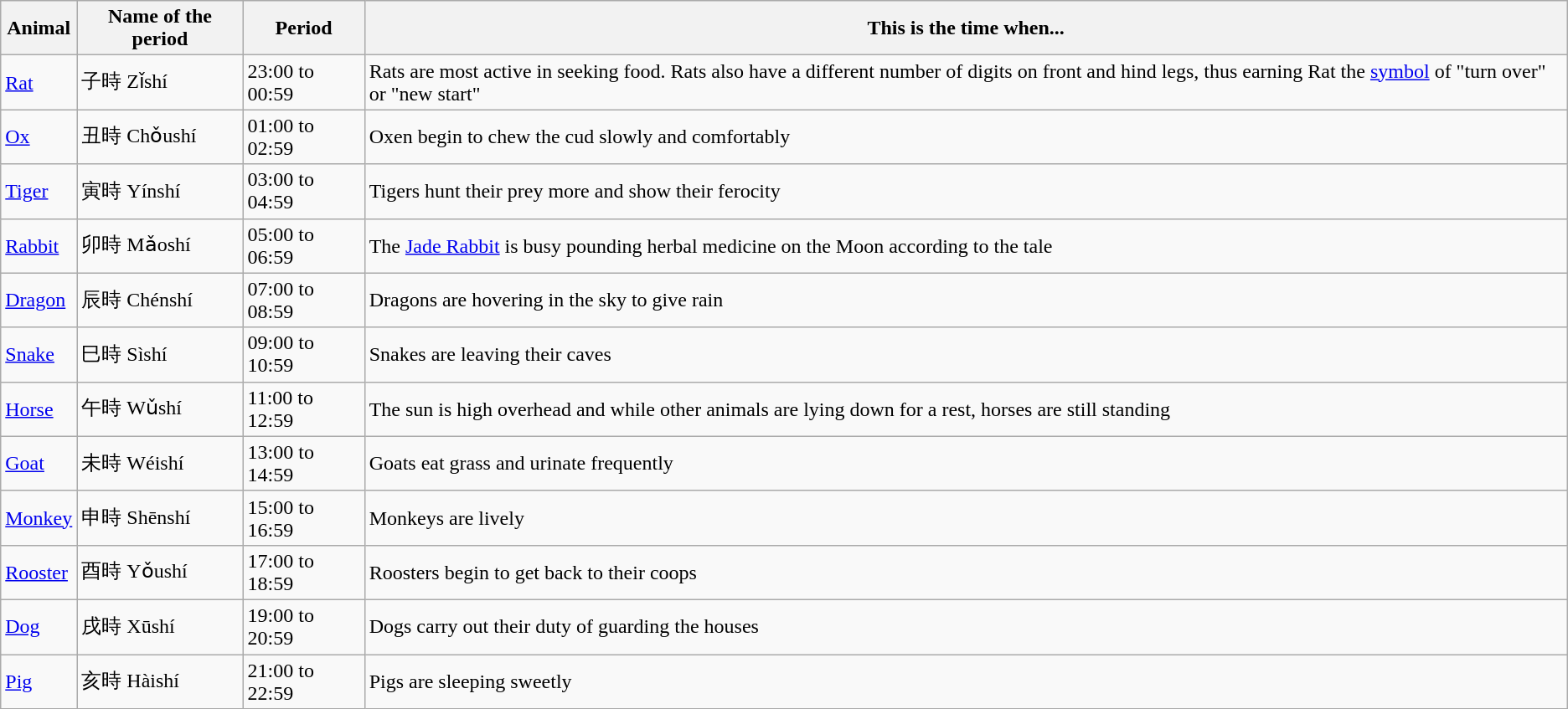<table class="wikitable sortable">
<tr>
<th scope="col">Animal</th>
<th scope="col">Name of the period</th>
<th scope="col">Period</th>
<th scope="col">This is the time when...</th>
</tr>
<tr>
<td><a href='#'>Rat</a></td>
<td>子時 Zǐshí</td>
<td>23:00 to 00:59</td>
<td>Rats are most active in seeking food. Rats also have a different number of digits on front and hind legs, thus earning Rat the <a href='#'>symbol</a> of "turn over" or "new start"</td>
</tr>
<tr>
<td><a href='#'>Ox</a></td>
<td>丑時 Chǒushí</td>
<td>01:00 to 02:59</td>
<td>Oxen begin to chew the cud slowly and comfortably</td>
</tr>
<tr>
<td><a href='#'>Tiger</a></td>
<td>寅時 Yínshí</td>
<td>03:00 to 04:59</td>
<td>Tigers hunt their prey more and show their ferocity</td>
</tr>
<tr>
<td><a href='#'>Rabbit</a></td>
<td>卯時 Mǎoshí</td>
<td>05:00 to 06:59</td>
<td>The <a href='#'>Jade Rabbit</a> is busy pounding herbal medicine on the Moon according to the tale</td>
</tr>
<tr>
<td><a href='#'>Dragon</a></td>
<td>辰時 Chénshí</td>
<td>07:00 to 08:59</td>
<td>Dragons are hovering in the sky to give rain</td>
</tr>
<tr>
<td><a href='#'>Snake</a></td>
<td>巳時 Sìshí</td>
<td>09:00 to 10:59</td>
<td>Snakes are leaving their caves</td>
</tr>
<tr>
<td><a href='#'>Horse</a></td>
<td>午時 Wǔshí</td>
<td>11:00 to 12:59</td>
<td>The sun is high overhead and while other animals are lying down for a rest, horses are still standing</td>
</tr>
<tr>
<td><a href='#'>Goat</a></td>
<td>未時 Wéishí</td>
<td>13:00 to 14:59</td>
<td>Goats eat grass and urinate frequently</td>
</tr>
<tr>
<td><a href='#'>Monkey</a></td>
<td>申時 Shēnshí</td>
<td>15:00 to 16:59</td>
<td>Monkeys are lively</td>
</tr>
<tr>
<td><a href='#'>Rooster</a></td>
<td>酉時 Yǒushí</td>
<td>17:00 to 18:59</td>
<td>Roosters begin to get back to their coops</td>
</tr>
<tr>
<td><a href='#'>Dog</a></td>
<td>戌時 Xūshí</td>
<td>19:00 to 20:59</td>
<td>Dogs carry out their duty of guarding the houses</td>
</tr>
<tr>
<td><a href='#'>Pig</a></td>
<td>亥時 Hàishí</td>
<td>21:00 to 22:59</td>
<td>Pigs are sleeping sweetly</td>
</tr>
</table>
